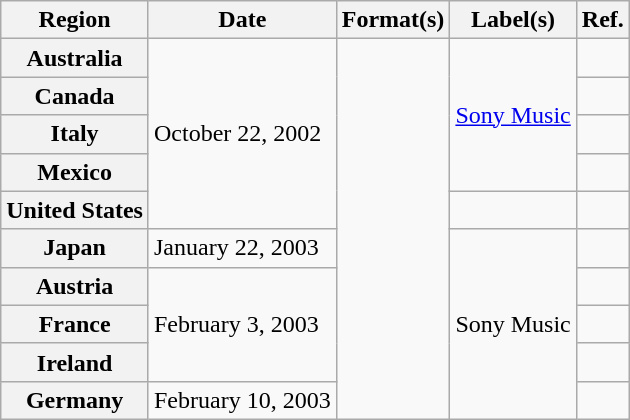<table class="wikitable sortable plainrowheaders">
<tr>
<th scope="col">Region</th>
<th scope="col">Date</th>
<th scope="col">Format(s)</th>
<th scope="col">Label(s)</th>
<th scope="col">Ref.</th>
</tr>
<tr>
<th scope="row">Australia</th>
<td rowspan="5">October 22, 2002</td>
<td rowspan="10"></td>
<td rowspan="4"><a href='#'>Sony Music</a></td>
<td align="center"></td>
</tr>
<tr>
<th scope="row">Canada</th>
<td align="center"></td>
</tr>
<tr>
<th scope="row">Italy</th>
<td align="center"></td>
</tr>
<tr>
<th scope="row">Mexico</th>
<td align="center"></td>
</tr>
<tr>
<th scope="row">United States</th>
<td></td>
<td align="center"></td>
</tr>
<tr>
<th scope="row">Japan</th>
<td>January 22, 2003</td>
<td rowspan="5">Sony Music</td>
<td align="center"></td>
</tr>
<tr>
<th scope="row">Austria</th>
<td rowspan="3">February 3, 2003</td>
<td align="center"></td>
</tr>
<tr>
<th scope="row">France</th>
<td align="center"></td>
</tr>
<tr>
<th scope="row">Ireland</th>
<td align="center"></td>
</tr>
<tr>
<th scope="row">Germany</th>
<td>February 10, 2003</td>
<td align="center"></td>
</tr>
</table>
